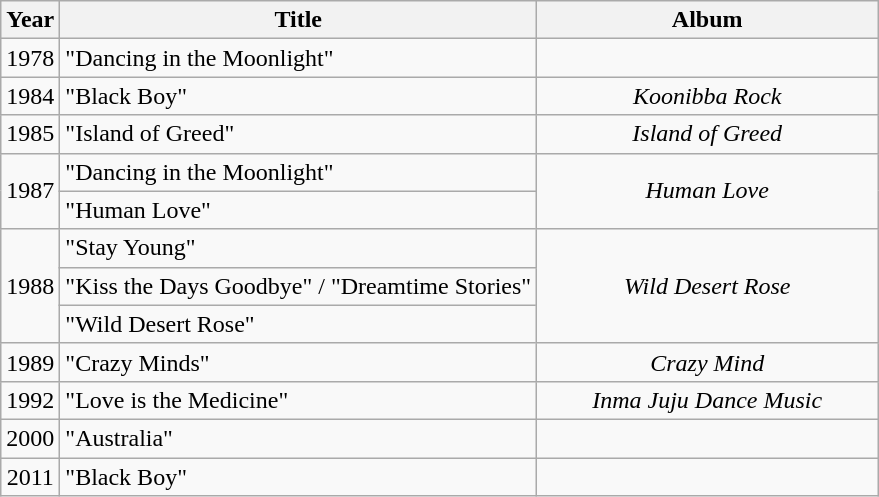<table class="wikitable" style="text-align:center;">
<tr>
<th scope="col">Year</th>
<th scope="col">Title</th>
<th scope="col" width="220">Album</th>
</tr>
<tr>
<td>1978</td>
<td align="left">"Dancing in the Moonlight"</td>
<td></td>
</tr>
<tr>
<td>1984</td>
<td align="left">"Black Boy"</td>
<td><em>Koonibba Rock</em></td>
</tr>
<tr>
<td>1985</td>
<td align="left">"Island of Greed"</td>
<td><em>Island of Greed</em></td>
</tr>
<tr>
<td rowspan="2">1987</td>
<td align="left">"Dancing in the Moonlight"</td>
<td rowspan="2"><em>Human Love</em></td>
</tr>
<tr>
<td align="left">"Human Love"</td>
</tr>
<tr>
<td rowspan="3">1988</td>
<td align="left">"Stay Young"</td>
<td rowspan="3"><em>Wild Desert Rose</em></td>
</tr>
<tr>
<td align="left">"Kiss the Days Goodbye" / "Dreamtime Stories"</td>
</tr>
<tr>
<td align="left">"Wild Desert Rose"</td>
</tr>
<tr>
<td>1989</td>
<td align="left">"Crazy Minds"</td>
<td><em>Crazy Mind</em></td>
</tr>
<tr>
<td>1992</td>
<td align="left">"Love is the Medicine"</td>
<td><em>Inma Juju Dance Music</em></td>
</tr>
<tr>
<td>2000</td>
<td align="left">"Australia"</td>
<td></td>
</tr>
<tr>
<td>2011</td>
<td align="left">"Black Boy" </td>
<td></td>
</tr>
</table>
